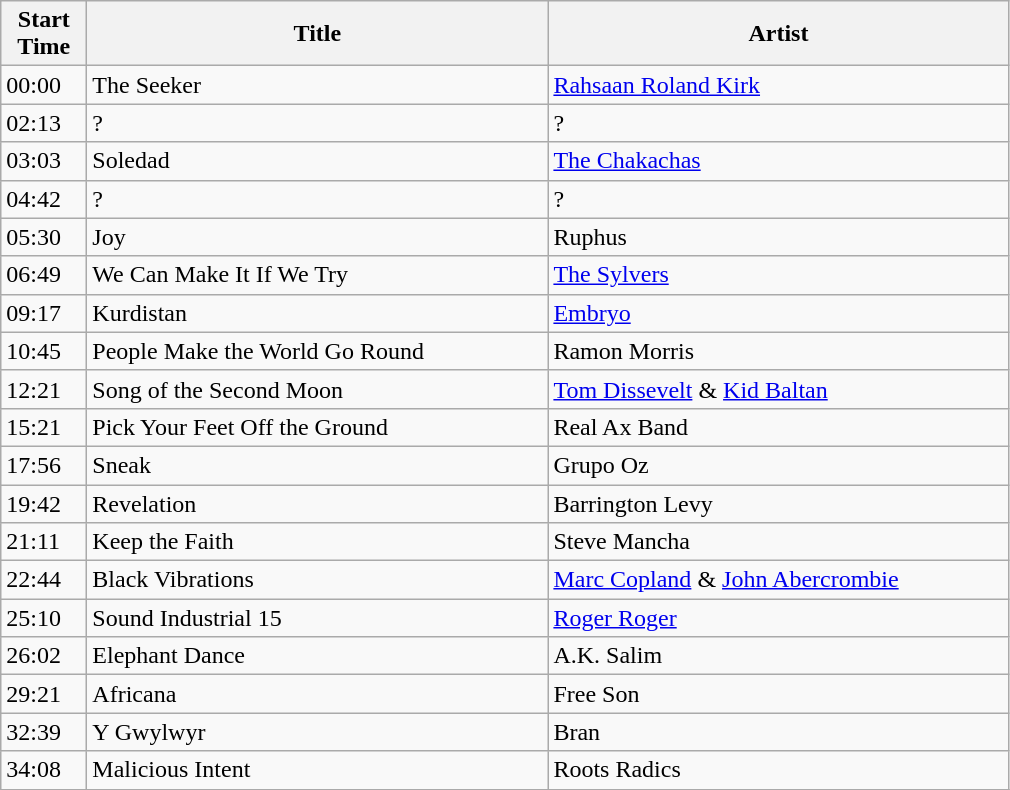<table class="wikitable" border="1">
<tr>
<th width="50">Start Time</th>
<th width="300">Title</th>
<th width="300">Artist</th>
</tr>
<tr>
<td>00:00</td>
<td>The Seeker</td>
<td><a href='#'>Rahsaan Roland Kirk</a></td>
</tr>
<tr>
<td>02:13</td>
<td>?</td>
<td>?</td>
</tr>
<tr>
<td>03:03</td>
<td>Soledad</td>
<td><a href='#'>The Chakachas</a></td>
</tr>
<tr>
<td>04:42</td>
<td>?</td>
<td>?</td>
</tr>
<tr>
<td>05:30</td>
<td>Joy</td>
<td>Ruphus</td>
</tr>
<tr>
<td>06:49</td>
<td>We Can Make It If We Try</td>
<td><a href='#'>The Sylvers</a></td>
</tr>
<tr>
<td>09:17</td>
<td>Kurdistan</td>
<td><a href='#'>Embryo</a></td>
</tr>
<tr>
<td>10:45</td>
<td>People Make the World Go Round</td>
<td>Ramon Morris</td>
</tr>
<tr>
<td>12:21</td>
<td>Song of the Second Moon</td>
<td><a href='#'>Tom Dissevelt</a> & <a href='#'>Kid Baltan</a></td>
</tr>
<tr>
<td>15:21</td>
<td>Pick Your Feet Off the Ground</td>
<td>Real Ax Band</td>
</tr>
<tr>
<td>17:56</td>
<td>Sneak</td>
<td>Grupo Oz</td>
</tr>
<tr>
<td>19:42</td>
<td>Revelation</td>
<td>Barrington Levy</td>
</tr>
<tr>
<td>21:11</td>
<td>Keep the Faith</td>
<td>Steve Mancha</td>
</tr>
<tr>
<td>22:44</td>
<td>Black Vibrations</td>
<td><a href='#'>Marc Copland</a> & <a href='#'>John Abercrombie</a></td>
</tr>
<tr>
<td>25:10</td>
<td>Sound Industrial 15</td>
<td><a href='#'>Roger Roger</a></td>
</tr>
<tr>
<td>26:02</td>
<td>Elephant Dance</td>
<td>A.K. Salim</td>
</tr>
<tr>
<td>29:21</td>
<td>Africana</td>
<td>Free Son</td>
</tr>
<tr>
<td>32:39</td>
<td>Y Gwylwyr</td>
<td>Bran</td>
</tr>
<tr>
<td>34:08</td>
<td>Malicious Intent</td>
<td>Roots Radics</td>
</tr>
<tr>
</tr>
</table>
